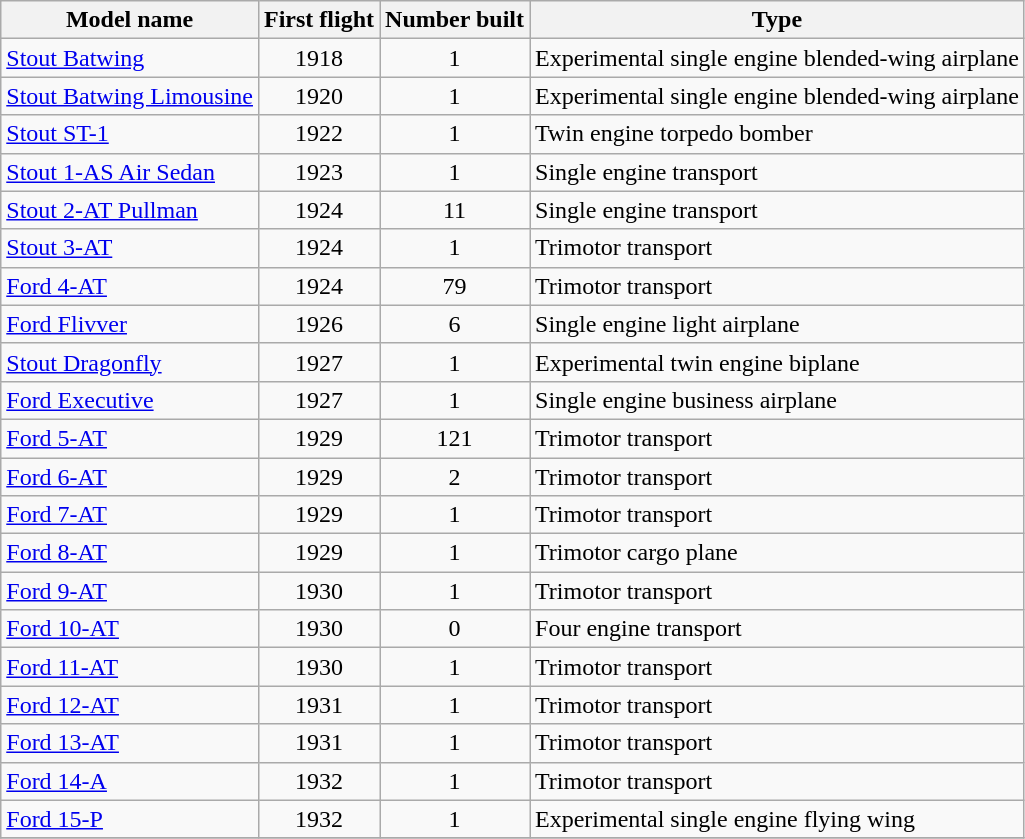<table class="wikitable sortable">
<tr>
<th>Model name</th>
<th>First flight</th>
<th>Number built</th>
<th>Type</th>
</tr>
<tr>
<td align=left><a href='#'>Stout Batwing</a></td>
<td align=center>1918</td>
<td align=center>1</td>
<td align=left>Experimental single engine blended-wing airplane</td>
</tr>
<tr>
<td align=left><a href='#'>Stout Batwing Limousine</a></td>
<td align=center>1920</td>
<td align=center>1</td>
<td align=left>Experimental single engine blended-wing airplane</td>
</tr>
<tr>
<td align=left><a href='#'>Stout ST-1</a></td>
<td align=center>1922</td>
<td align=center>1</td>
<td align=left>Twin engine torpedo bomber</td>
</tr>
<tr>
<td align=left><a href='#'>Stout 1-AS Air Sedan</a></td>
<td align=center>1923</td>
<td align=center>1</td>
<td align=left>Single engine transport</td>
</tr>
<tr>
<td align=left><a href='#'>Stout 2-AT Pullman</a></td>
<td align=center>1924</td>
<td align=center>11</td>
<td align=left>Single engine transport</td>
</tr>
<tr>
<td align=left><a href='#'>Stout 3-AT</a></td>
<td align=center>1924</td>
<td align=center>1</td>
<td align=left>Trimotor transport</td>
</tr>
<tr>
<td align=left><a href='#'>Ford 4-AT</a></td>
<td align=center>1924</td>
<td align=center>79</td>
<td align=left>Trimotor transport</td>
</tr>
<tr>
<td align=left><a href='#'>Ford Flivver</a></td>
<td align=center>1926</td>
<td align=center>6</td>
<td align=left>Single engine light airplane</td>
</tr>
<tr>
<td align=left><a href='#'>Stout Dragonfly</a></td>
<td align=center>1927</td>
<td align=center>1</td>
<td align=left>Experimental twin engine biplane</td>
</tr>
<tr>
<td align=left><a href='#'>Ford Executive</a></td>
<td align=center>1927</td>
<td align=center>1</td>
<td align=left>Single engine business airplane</td>
</tr>
<tr>
<td align=left><a href='#'>Ford 5-AT</a></td>
<td align=center>1929</td>
<td align=center>121</td>
<td align=left>Trimotor transport</td>
</tr>
<tr>
<td align=left><a href='#'>Ford 6-AT</a></td>
<td align=center>1929</td>
<td align=center>2</td>
<td align=left>Trimotor transport</td>
</tr>
<tr>
<td align=left><a href='#'>Ford 7-AT</a></td>
<td align=center>1929</td>
<td align=center>1</td>
<td align=left>Trimotor transport</td>
</tr>
<tr>
<td align=left><a href='#'>Ford 8-AT</a></td>
<td align=center>1929</td>
<td align=center>1</td>
<td align=left>Trimotor cargo plane</td>
</tr>
<tr>
<td align=left><a href='#'>Ford 9-AT</a></td>
<td align=center>1930</td>
<td align=center>1</td>
<td align=left>Trimotor transport</td>
</tr>
<tr>
<td align=left><a href='#'>Ford 10-AT</a></td>
<td align=center>1930</td>
<td align=center>0</td>
<td align=left>Four engine transport</td>
</tr>
<tr>
<td align=left><a href='#'>Ford 11-AT</a></td>
<td align=center>1930</td>
<td align=center>1</td>
<td align=left>Trimotor transport</td>
</tr>
<tr>
<td align=left><a href='#'>Ford 12-AT</a></td>
<td align=center>1931</td>
<td align=center>1</td>
<td align=left>Trimotor transport</td>
</tr>
<tr>
<td align=left><a href='#'>Ford 13-AT</a></td>
<td align=center>1931</td>
<td align=center>1</td>
<td align=left>Trimotor transport</td>
</tr>
<tr>
<td align=left><a href='#'>Ford 14-A</a></td>
<td align=center>1932</td>
<td align=center>1</td>
<td align=left>Trimotor transport</td>
</tr>
<tr>
<td align=left><a href='#'>Ford 15-P</a></td>
<td align=center>1932</td>
<td align=center>1</td>
<td align=left>Experimental single engine flying wing</td>
</tr>
<tr>
</tr>
</table>
